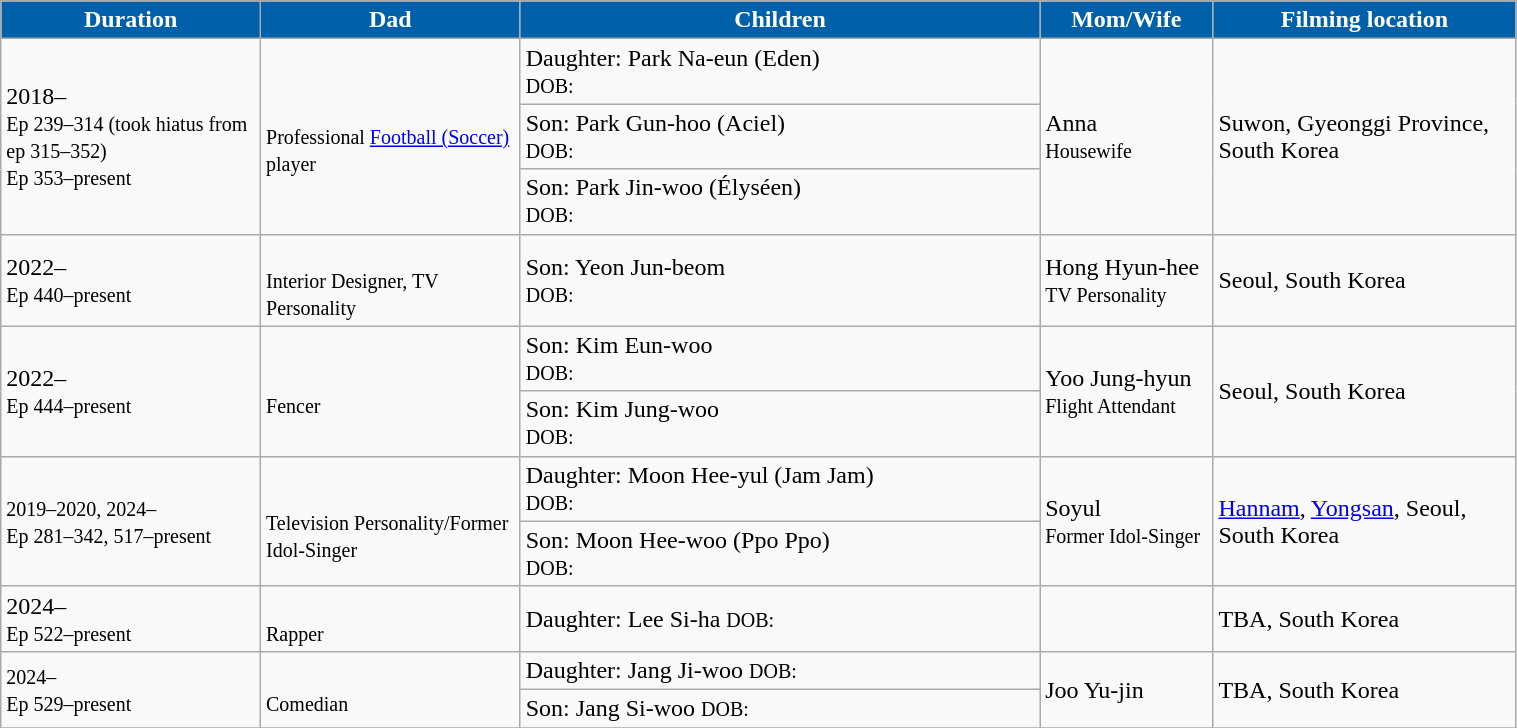<table class="wikitable plainrowheaders" style="width:80%;">
<tr>
<th scope="col"  style="background:#0060AA; color:#fff; width:12%;">Duration</th>
<th scope="col"  style="background:#0060AA; color:#fff; width:12%;">Dad</th>
<th scope="col"  style="background:#0060AA; color:#fff; width:24%;">Children</th>
<th scope="col"  style="background:#0060AA; color:#fff; width:8%;">Mom/Wife</th>
<th scope="col"  style="background:#0060AA; color:#fff; width:14%;">Filming location</th>
</tr>
<tr>
<td rowspan=3>2018–<br><small>Ep 239–314 (took hiatus from ep 315–352)<br>Ep 353–present</small></td>
<td rowspan=3><br><small>Professional <a href='#'>Football (Soccer)</a> player</small></td>
<td>Daughter: Park Na-eun (Eden) <br><small>DOB: </small></td>
<td rowspan=3> Anna<br><small>Housewife</small></td>
<td rowspan=3>Suwon, Gyeonggi Province, South Korea</td>
</tr>
<tr>
<td>Son: Park Gun-hoo (Aciel)<br><small>DOB:  </small></td>
</tr>
<tr>
<td>Son: Park Jin-woo (Élyséen)<br><small>DOB:</small></td>
</tr>
<tr>
<td>2022– <br> <small>Ep 440–present</small></td>
<td><br><small>Interior Designer, TV Personality</small></td>
<td>Son: Yeon Jun-beom <br><small>DOB: </small></td>
<td>Hong Hyun-hee<br><small>TV Personality</small></td>
<td>Seoul, South Korea</td>
</tr>
<tr>
<td rowspan="2">2022– <br> <small>Ep 444–present</small></td>
<td rowspan="2"><br><small>Fencer</small></td>
<td>Son: Kim Eun-woo<br><small>DOB: </small></td>
<td rowspan="2">Yoo Jung-hyun<br><small>Flight Attendant</small></td>
<td rowspan="2">Seoul, South Korea</td>
</tr>
<tr>
<td>Son: Kim Jung-woo<br><small>DOB: </small></td>
</tr>
<tr>
<td rowspan=2><small>2019–2020, 2024–<br>Ep 281–342, 517–present</small></td>
<td rowspan=2><br><small>Television Personality/Former Idol-Singer</small></td>
<td>Daughter: Moon Hee-yul (Jam Jam) <br><small>DOB: </small></td>
<td rowspan=2>Soyul <br><small>Former Idol-Singer</small></td>
<td rowspan=2><a href='#'>Hannam</a>, <a href='#'>Yongsan</a>, Seoul, South Korea</td>
</tr>
<tr>
<td>Son: Moon Hee-woo (Ppo Ppo) <br><small>DOB: </small></td>
</tr>
<tr>
<td>2024– <br> <small>Ep 522–present</small></td>
<td><br><small>Rapper</small></td>
<td>Daughter: Lee Si-ha <small> DOB: </small></td>
<td></td>
<td>TBA, South Korea</td>
</tr>
<tr>
<td rowspan=2><small>2024–<br>Ep 529–present</small></td>
<td rowspan=2><br><small>Comedian</small></td>
<td>Daughter: Jang Ji-woo <small> DOB: </small></td>
<td rowspan=2>Joo Yu-jin</td>
<td rowspan=2>TBA, South Korea</td>
</tr>
<tr>
<td>Son: Jang Si-woo <small> DOB: </small></td>
</tr>
<tr>
</tr>
</table>
